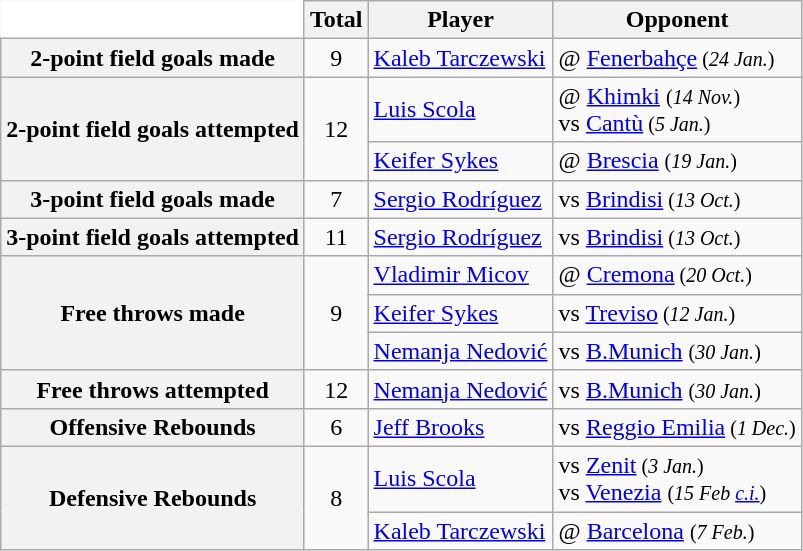<table class=wikitable style="border: none;">
<tr>
<th style="border: white; background: white;"></th>
<th>Total</th>
<th>Player</th>
<th>Opponent</th>
</tr>
<tr>
<th>2-point field goals made</th>
<td align=center>9</td>
<td><a href='#'>Kaleb Tarczewski</a></td>
<td>@  <a href='#'>Fenerbahçe</a><small> (<em>24 Jan.</em>) </small></td>
</tr>
<tr>
<th rowspan=2>2-point field goals attempted</th>
<td rowspan=2 align=center>12</td>
<td><a href='#'>Luis Scola</a></td>
<td>@  <a href='#'>Khimki</a> <small> (<em>14 Nov.</em>) </small> <br> vs  <a href='#'>Cantù</a><small> (<em>5 Jan.</em>) </small></td>
</tr>
<tr>
<td><a href='#'>Keifer Sykes</a></td>
<td>@  <a href='#'>Brescia</a> <small>(<em>19 Jan.</em>)</small></td>
</tr>
<tr>
<th>3-point field goals made</th>
<td align=center>7</td>
<td><a href='#'>Sergio Rodríguez</a></td>
<td>vs  <a href='#'>Brindisi</a><small> (<em>13 Oct.</em>) </small></td>
</tr>
<tr>
<th>3-point field goals attempted</th>
<td align=center>11</td>
<td><a href='#'>Sergio Rodríguez</a></td>
<td>vs  <a href='#'>Brindisi</a><small> (<em>13 Oct.</em>) </small></td>
</tr>
<tr>
<th rowspan=3>Free throws made</th>
<td rowspan=3 align=center>9</td>
<td><a href='#'>Vladimir Micov</a></td>
<td>@  <a href='#'>Cremona</a><small> (<em>20 Oct.</em>) </small></td>
</tr>
<tr>
<td><a href='#'>Keifer Sykes</a></td>
<td>vs  <a href='#'>Treviso</a><small> (<em>12 Jan.</em>) </small></td>
</tr>
<tr>
<td><a href='#'>Nemanja Nedović</a></td>
<td>vs  <a href='#'>B.Munich</a> <small> (<em>30 Jan.</em>) </small></td>
</tr>
<tr>
<th>Free throws attempted</th>
<td align=center>12</td>
<td><a href='#'>Nemanja Nedović</a></td>
<td>vs  <a href='#'>B.Munich</a> <small> (<em>30 Jan.</em>) </small></td>
</tr>
<tr>
<th>Offensive Rebounds</th>
<td align=center>6</td>
<td><a href='#'>Jeff Brooks</a></td>
<td>vs  <a href='#'>Reggio Emilia</a><small> (<em>1 Dec.</em>) </small></td>
</tr>
<tr>
<th rowspan=2>Defensive Rebounds</th>
<td rowspan=2 align=center>8</td>
<td><a href='#'>Luis Scola</a></td>
<td>vs  <a href='#'>Zenit</a><small> (<em>3 Jan.</em>) </small> <br> vs  <a href='#'>Venezia</a> <small> (<em>15 Feb <a href='#'>c.i.</a></em>) </small></td>
</tr>
<tr>
<td><a href='#'>Kaleb Tarczewski</a></td>
<td>@  <a href='#'>Barcelona</a> <small> (<em>7 Feb.</em>) </small></td>
</tr>
</table>
